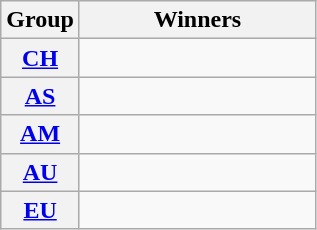<table class=wikitable>
<tr>
<th>Group</th>
<th width=150>Winners</th>
</tr>
<tr>
<th><a href='#'>CH</a></th>
<td></td>
</tr>
<tr>
<th><a href='#'>AS</a></th>
<td></td>
</tr>
<tr>
<th><a href='#'>AM</a></th>
<td></td>
</tr>
<tr>
<th><a href='#'>AU</a></th>
<td></td>
</tr>
<tr>
<th><a href='#'>EU</a></th>
<td></td>
</tr>
</table>
